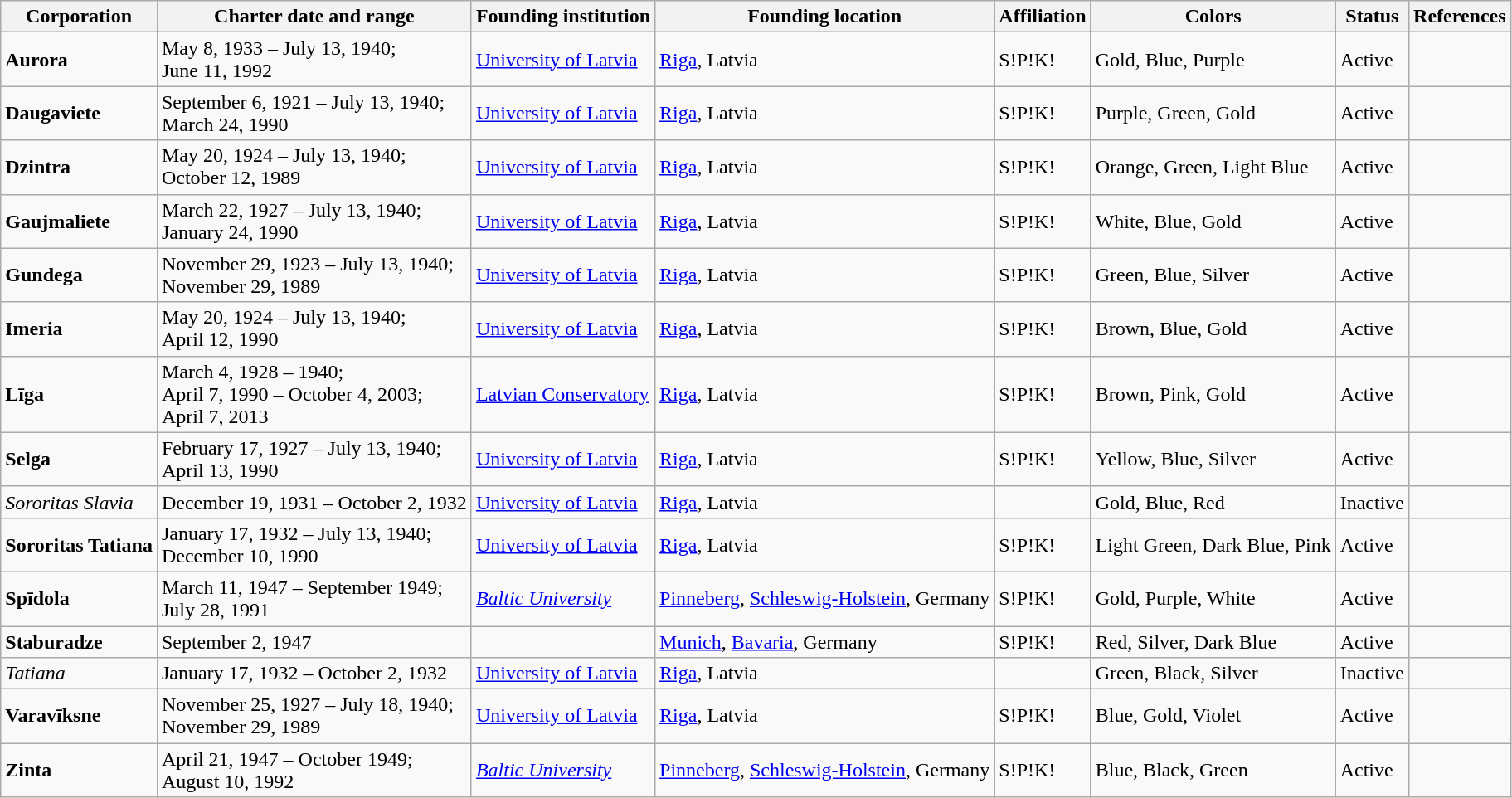<table class="wikitable sortable">
<tr>
<th>Corporation</th>
<th>Charter date and range</th>
<th>Founding institution</th>
<th>Founding location</th>
<th>Affiliation</th>
<th>Colors</th>
<th>Status</th>
<th>References</th>
</tr>
<tr>
<td><strong>Aurora</strong></td>
<td>May 8, 1933 – July 13, 1940;<br>June 11, 1992</td>
<td><a href='#'>University of Latvia</a></td>
<td><a href='#'>Riga</a>, Latvia</td>
<td>S!P!K!</td>
<td>Gold, Blue, Purple</td>
<td>Active</td>
<td></td>
</tr>
<tr>
<td><strong>Daugaviete</strong></td>
<td>September 6, 1921 – July 13, 1940;<br>March 24, 1990</td>
<td><a href='#'>University of Latvia</a></td>
<td><a href='#'>Riga</a>, Latvia</td>
<td>S!P!K!</td>
<td>Purple, Green, Gold</td>
<td>Active</td>
<td></td>
</tr>
<tr>
<td><strong>Dzintra</strong></td>
<td>May 20, 1924 – July 13, 1940;<br>October 12, 1989</td>
<td><a href='#'>University of Latvia</a></td>
<td><a href='#'>Riga</a>, Latvia</td>
<td>S!P!K!</td>
<td>Orange, Green, Light Blue</td>
<td>Active</td>
<td></td>
</tr>
<tr>
<td><strong>Gaujmaliete</strong></td>
<td>March 22, 1927 – July 13, 1940;<br>January 24, 1990</td>
<td><a href='#'>University of Latvia</a></td>
<td><a href='#'>Riga</a>, Latvia</td>
<td>S!P!K!</td>
<td>White, Blue, Gold</td>
<td>Active</td>
<td></td>
</tr>
<tr>
<td><strong>Gundega</strong></td>
<td>November 29, 1923 – July 13, 1940;<br>November 29, 1989</td>
<td><a href='#'>University of Latvia</a></td>
<td><a href='#'>Riga</a>, Latvia</td>
<td>S!P!K!</td>
<td>Green, Blue, Silver</td>
<td>Active</td>
<td></td>
</tr>
<tr>
<td><strong>Imeria</strong></td>
<td>May 20, 1924 – July 13, 1940;<br>April 12, 1990</td>
<td><a href='#'>University of Latvia</a></td>
<td><a href='#'>Riga</a>, Latvia</td>
<td>S!P!K!</td>
<td>Brown, Blue, Gold</td>
<td>Active</td>
<td></td>
</tr>
<tr>
<td><strong>Līga</strong></td>
<td>March 4, 1928 – 1940;<br>April 7, 1990 – October 4, 2003;<br>April 7, 2013</td>
<td><a href='#'>Latvian Conservatory</a></td>
<td><a href='#'>Riga</a>, Latvia</td>
<td>S!P!K!</td>
<td>Brown, Pink, Gold</td>
<td>Active</td>
<td></td>
</tr>
<tr>
<td><strong>Selga</strong></td>
<td>February 17, 1927 – July 13, 1940;<br>April 13, 1990</td>
<td><a href='#'>University of Latvia</a></td>
<td><a href='#'>Riga</a>, Latvia</td>
<td>S!P!K!</td>
<td>Yellow, Blue, Silver</td>
<td>Active</td>
<td></td>
</tr>
<tr>
<td><em>Sororitas Slavia</em></td>
<td>December 19, 1931 – October 2, 1932</td>
<td><a href='#'>University of Latvia</a></td>
<td><a href='#'>Riga</a>, Latvia</td>
<td></td>
<td>Gold, Blue, Red</td>
<td>Inactive</td>
<td></td>
</tr>
<tr>
<td><strong>Sororitas Tatiana</strong></td>
<td>January 17, 1932 –  July 13, 1940;<br>December 10, 1990</td>
<td><a href='#'>University of Latvia</a></td>
<td><a href='#'>Riga</a>, Latvia</td>
<td>S!P!K!</td>
<td>Light Green, Dark Blue, Pink</td>
<td>Active</td>
<td></td>
</tr>
<tr>
<td><strong>Spīdola</strong></td>
<td>March 11, 1947 – September 1949;<br>July 28, 1991</td>
<td><em><a href='#'>Baltic University</a></em></td>
<td><a href='#'>Pinneberg</a>, <a href='#'>Schleswig-Holstein</a>, Germany</td>
<td>S!P!K!</td>
<td>Gold, Purple, White</td>
<td>Active</td>
<td></td>
</tr>
<tr>
<td><strong>Staburadze</strong></td>
<td>September 2, 1947</td>
<td></td>
<td><a href='#'>Munich</a>, <a href='#'>Bavaria</a>, Germany</td>
<td>S!P!K!</td>
<td>Red, Silver, Dark Blue</td>
<td>Active</td>
<td></td>
</tr>
<tr>
<td><em>Tatiana</em></td>
<td>January 17, 1932  – October 2, 1932</td>
<td><a href='#'>University of Latvia</a></td>
<td><a href='#'>Riga</a>, Latvia</td>
<td></td>
<td>Green, Black, Silver</td>
<td>Inactive</td>
<td></td>
</tr>
<tr>
<td><strong>Varavīksne</strong></td>
<td>November 25, 1927 – July 18, 1940;<br>November 29, 1989</td>
<td><a href='#'>University of Latvia</a></td>
<td><a href='#'>Riga</a>, Latvia</td>
<td>S!P!K!</td>
<td>Blue, Gold, Violet</td>
<td>Active</td>
<td></td>
</tr>
<tr>
<td><strong>Zinta</strong></td>
<td>April 21, 1947 – October 1949;<br>August 10, 1992</td>
<td><em><a href='#'>Baltic University</a></em></td>
<td><a href='#'>Pinneberg</a>, <a href='#'>Schleswig-Holstein</a>, Germany</td>
<td>S!P!K!</td>
<td>Blue, Black, Green</td>
<td>Active</td>
<td></td>
</tr>
</table>
